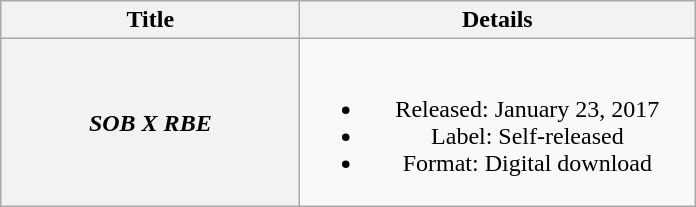<table class="wikitable plainrowheaders" style="text-align:center;">
<tr>
<th scope="col" style="width:12em;">Title</th>
<th scope="col" style="width:16em;">Details</th>
</tr>
<tr>
<th scope="row"><em>SOB X RBE</em></th>
<td><br><ul><li>Released: January 23, 2017</li><li>Label: Self-released</li><li>Format: Digital download</li></ul></td>
</tr>
</table>
